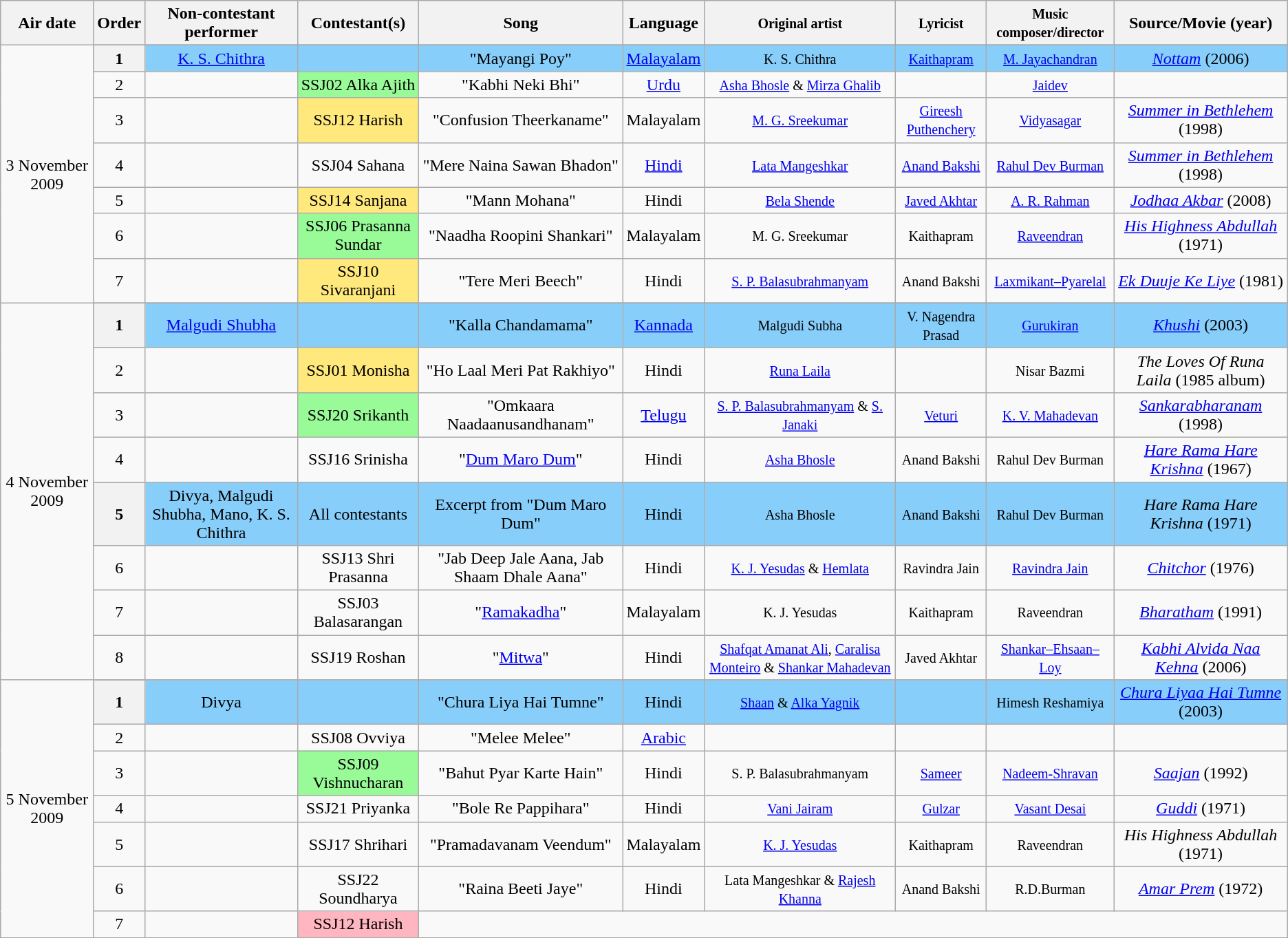<table class="wikitable sortable sticky-header" style="text-align: center; width: auto;">
<tr style="background:lightgrey; text-align:center;">
<th>Air date</th>
<th>Order</th>
<th>Non-contestant performer</th>
<th>Contestant(s)</th>
<th>Song</th>
<th>Language</th>
<th><small>Original artist</small></th>
<th><small>Lyricist</small></th>
<th><small>Music composer/director</small></th>
<th>Source/Movie (year)</th>
</tr>
<tr>
<td rowspan=8>3 November 2009</td>
</tr>
<tr style="background:lightskyblue">
<th scope="row">1</th>
<td><a href='#'>K. S. Chithra</a></td>
<td></td>
<td>"Mayangi Poy"</td>
<td><a href='#'>Malayalam</a></td>
<td><small>K. S. Chithra</small></td>
<td><small><a href='#'>Kaithapram</a></small></td>
<td><small><a href='#'>M. Jayachandran</a></small></td>
<td><em><a href='#'>Nottam</a></em> (2006)</td>
</tr>
<tr>
<td>2</td>
<td></td>
<td style="background:palegreen">SSJ02 Alka Ajith</td>
<td>"Kabhi Neki Bhi"</td>
<td><a href='#'>Urdu</a></td>
<td><small><a href='#'>Asha Bhosle</a> & <a href='#'>Mirza Ghalib</a></small></td>
<td></td>
<td><small><a href='#'>Jaidev</a></small></td>
<td></td>
</tr>
<tr>
<td>3</td>
<td></td>
<td style="background:#ffe87c">SSJ12 Harish</td>
<td>"Confusion Theerkaname"</td>
<td>Malayalam</td>
<td><small><a href='#'>M. G. Sreekumar</a></small></td>
<td><small><a href='#'>Gireesh Puthenchery</a></small></td>
<td><small><a href='#'>Vidyasagar</a></small></td>
<td><em><a href='#'>Summer in Bethlehem</a></em> (1998)</td>
</tr>
<tr>
<td>4</td>
<td></td>
<td>SSJ04 Sahana</td>
<td>"Mere Naina Sawan Bhadon"</td>
<td><a href='#'>Hindi</a></td>
<td><small><a href='#'>Lata Mangeshkar</a></small></td>
<td><small><a href='#'>Anand Bakshi</a></small></td>
<td><small><a href='#'>Rahul Dev Burman</a></small></td>
<td><em><a href='#'>Summer in Bethlehem</a></em> (1998)</td>
</tr>
<tr>
<td>5</td>
<td></td>
<td style="background:#ffe87c">SSJ14 Sanjana</td>
<td>"Mann Mohana"</td>
<td>Hindi</td>
<td><small><a href='#'>Bela Shende</a></small></td>
<td><small><a href='#'>Javed Akhtar</a></small></td>
<td><small><a href='#'>A. R. Rahman</a></small></td>
<td><em><a href='#'>Jodhaa Akbar</a></em> (2008)</td>
</tr>
<tr>
<td>6</td>
<td></td>
<td style="background:palegreen">SSJ06 Prasanna Sundar</td>
<td>"Naadha Roopini Shankari"</td>
<td>Malayalam</td>
<td><small>M. G. Sreekumar</small></td>
<td><small>Kaithapram</small></td>
<td><small><a href='#'>Raveendran</a></small></td>
<td><em><a href='#'>His Highness Abdullah</a></em> (1971)</td>
</tr>
<tr>
<td>7</td>
<td></td>
<td style="background:#ffe87c">SSJ10 Sivaranjani</td>
<td>"Tere Meri Beech"</td>
<td>Hindi</td>
<td><small><a href='#'>S. P. Balasubrahmanyam</a></small></td>
<td><small>Anand Bakshi</small></td>
<td><small><a href='#'>Laxmikant–Pyarelal</a></small></td>
<td><em><a href='#'>Ek Duuje Ke Liye</a></em> (1981)</td>
</tr>
<tr>
<td rowspan=9>4 November 2009</td>
</tr>
<tr style="background:lightskyblue">
<th scope="row">1</th>
<td><a href='#'>Malgudi Shubha</a></td>
<td></td>
<td>"Kalla Chandamama"</td>
<td><a href='#'>Kannada</a></td>
<td><small>Malgudi Subha</small></td>
<td><small>V. Nagendra Prasad</small></td>
<td><small><a href='#'>Gurukiran</a></small></td>
<td><em><a href='#'>Khushi</a></em> (2003)</td>
</tr>
<tr>
<td>2</td>
<td></td>
<td style="background:#ffe87c">SSJ01 Monisha</td>
<td>"Ho Laal Meri Pat Rakhiyo"</td>
<td>Hindi</td>
<td><small><a href='#'>Runa Laila</a></small></td>
<td></td>
<td><small>Nisar Bazmi</small></td>
<td><em>The Loves Of Runa Laila</em> (1985 album)</td>
</tr>
<tr>
<td>3</td>
<td></td>
<td style="background:palegreen">SSJ20 Srikanth</td>
<td>"Omkaara Naadaanusandhanam"</td>
<td><a href='#'>Telugu</a></td>
<td><small><a href='#'>S. P. Balasubrahmanyam</a> & <a href='#'>S. Janaki</a></small></td>
<td><small><a href='#'>Veturi</a></small></td>
<td><small><a href='#'>K. V. Mahadevan</a></small></td>
<td><em><a href='#'>Sankarabharanam</a></em> (1998)</td>
</tr>
<tr>
<td>4</td>
<td></td>
<td>SSJ16 Srinisha</td>
<td>"<a href='#'>Dum Maro Dum</a>"</td>
<td>Hindi</td>
<td><small><a href='#'>Asha Bhosle</a></small></td>
<td><small>Anand Bakshi</small></td>
<td><small>Rahul Dev Burman</small></td>
<td><em><a href='#'>Hare Rama Hare Krishna</a></em> (1967)</td>
</tr>
<tr style="background:lightskyblue">
<th scope="row">5</th>
<td>Divya, Malgudi Shubha, Mano, K. S. Chithra</td>
<td>All contestants</td>
<td>Excerpt from "Dum Maro Dum"</td>
<td>Hindi</td>
<td><small>Asha Bhosle</small></td>
<td><small>Anand Bakshi</small></td>
<td><small>Rahul Dev Burman</small></td>
<td><em>Hare Rama Hare Krishna</em> (1971)</td>
</tr>
<tr>
<td>6</td>
<td></td>
<td>SSJ13 Shri Prasanna</td>
<td>"Jab Deep Jale Aana, Jab Shaam Dhale Aana"</td>
<td>Hindi</td>
<td><small><a href='#'>K. J. Yesudas</a> & <a href='#'>Hemlata</a></small></td>
<td><small>Ravindra Jain</small></td>
<td><small><a href='#'>Ravindra Jain</a></small></td>
<td><em><a href='#'>Chitchor</a></em> (1976)</td>
</tr>
<tr>
<td>7</td>
<td></td>
<td>SSJ03 Balasarangan</td>
<td>"<a href='#'>Ramakadha</a>"</td>
<td>Malayalam</td>
<td><small>K. J. Yesudas</small></td>
<td><small>Kaithapram</small></td>
<td><small>Raveendran</small></td>
<td><em><a href='#'>Bharatham</a></em> (1991)</td>
</tr>
<tr>
<td>8</td>
<td></td>
<td>SSJ19 Roshan</td>
<td>"<a href='#'>Mitwa</a>"</td>
<td>Hindi</td>
<td><small><a href='#'>Shafqat Amanat Ali</a>, <a href='#'>Caralisa Monteiro</a> & <a href='#'>Shankar Mahadevan</a></small></td>
<td><small>Javed Akhtar</small></td>
<td><small><a href='#'>Shankar–Ehsaan–Loy</a></small></td>
<td><em><a href='#'>Kabhi Alvida Naa Kehna</a></em> (2006)</td>
</tr>
<tr>
<td rowspan=8>5 November 2009</td>
</tr>
<tr style="background:lightskyblue">
<th scope="row">1</th>
<td>Divya</td>
<td></td>
<td>"Chura Liya Hai Tumne"</td>
<td>Hindi</td>
<td><small><a href='#'>Shaan</a> & <a href='#'>Alka Yagnik</a></small></td>
<td></td>
<td><small>Himesh Reshamiya</small></td>
<td><em><a href='#'>Chura Liyaa Hai Tumne</a></em> (2003)</td>
</tr>
<tr>
<td>2</td>
<td></td>
<td>SSJ08 Ovviya</td>
<td>"Melee Melee"</td>
<td><a href='#'>Arabic</a></td>
<td></td>
<td></td>
<td></td>
<td></td>
</tr>
<tr>
<td>3</td>
<td></td>
<td style="background:palegreen">SSJ09 Vishnucharan</td>
<td>"Bahut Pyar Karte Hain"</td>
<td>Hindi</td>
<td><small>S. P. Balasubrahmanyam</small></td>
<td><small><a href='#'>Sameer</a></small></td>
<td><small><a href='#'>Nadeem-Shravan</a></small></td>
<td><em><a href='#'>Saajan</a></em> (1992)</td>
</tr>
<tr>
<td>4</td>
<td></td>
<td>SSJ21 Priyanka</td>
<td>"Bole Re Pappihara"</td>
<td>Hindi</td>
<td><small><a href='#'>Vani Jairam</a></small></td>
<td><small><a href='#'>Gulzar</a></small></td>
<td><small><a href='#'>Vasant Desai</a></small></td>
<td><em><a href='#'>Guddi</a></em> (1971)</td>
</tr>
<tr>
<td>5</td>
<td></td>
<td>SSJ17 Shrihari</td>
<td>"Pramadavanam Veendum"</td>
<td>Malayalam</td>
<td><small><a href='#'>K. J. Yesudas</a></small></td>
<td><small>Kaithapram</small></td>
<td><small>Raveendran</small></td>
<td><em>His Highness Abdullah</em> (1971)</td>
</tr>
<tr>
<td>6</td>
<td></td>
<td>SSJ22 Soundharya</td>
<td>"Raina Beeti Jaye"</td>
<td>Hindi</td>
<td><small>Lata Mangeshkar & <a href='#'>Rajesh Khanna</a></small></td>
<td><small>Anand Bakshi</small></td>
<td><small>R.D.Burman</small></td>
<td><em><a href='#'>Amar Prem</a></em> (1972)</td>
</tr>
<tr>
<td>7</td>
<td></td>
<td style="background:lightpink">SSJ12 Harish</td>
</tr>
</table>
